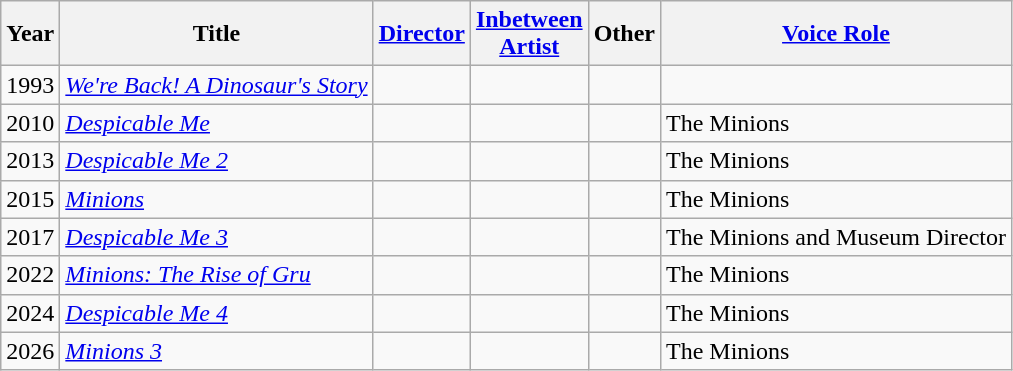<table class="wikitable">
<tr>
<th>Year</th>
<th>Title</th>
<th><a href='#'>Director</a></th>
<th><a href='#'>Inbetween<br>Artist</a></th>
<th>Other</th>
<th><a href='#'>Voice Role</a></th>
</tr>
<tr>
<td>1993</td>
<td><em><a href='#'>We're Back! A Dinosaur's Story</a></em></td>
<td></td>
<td></td>
<td></td>
<td></td>
</tr>
<tr>
<td>2010</td>
<td><em><a href='#'>Despicable Me</a></em></td>
<td></td>
<td></td>
<td></td>
<td>The Minions</td>
</tr>
<tr>
<td>2013</td>
<td><em><a href='#'>Despicable Me 2</a></em></td>
<td></td>
<td></td>
<td></td>
<td>The Minions</td>
</tr>
<tr>
<td>2015</td>
<td><em><a href='#'>Minions</a></em></td>
<td></td>
<td></td>
<td></td>
<td>The Minions</td>
</tr>
<tr>
<td>2017</td>
<td><em><a href='#'>Despicable Me 3</a></em></td>
<td></td>
<td></td>
<td></td>
<td>The Minions and Museum Director</td>
</tr>
<tr>
<td>2022</td>
<td><em><a href='#'>Minions: The Rise of Gru</a></em></td>
<td></td>
<td></td>
<td></td>
<td>The Minions</td>
</tr>
<tr>
<td>2024</td>
<td><em><a href='#'>Despicable Me 4</a></em></td>
<td></td>
<td></td>
<td></td>
<td>The Minions</td>
</tr>
<tr>
<td>2026</td>
<td><em><a href='#'>Minions 3</a></em></td>
<td></td>
<td></td>
<td></td>
<td>The Minions</td>
</tr>
</table>
